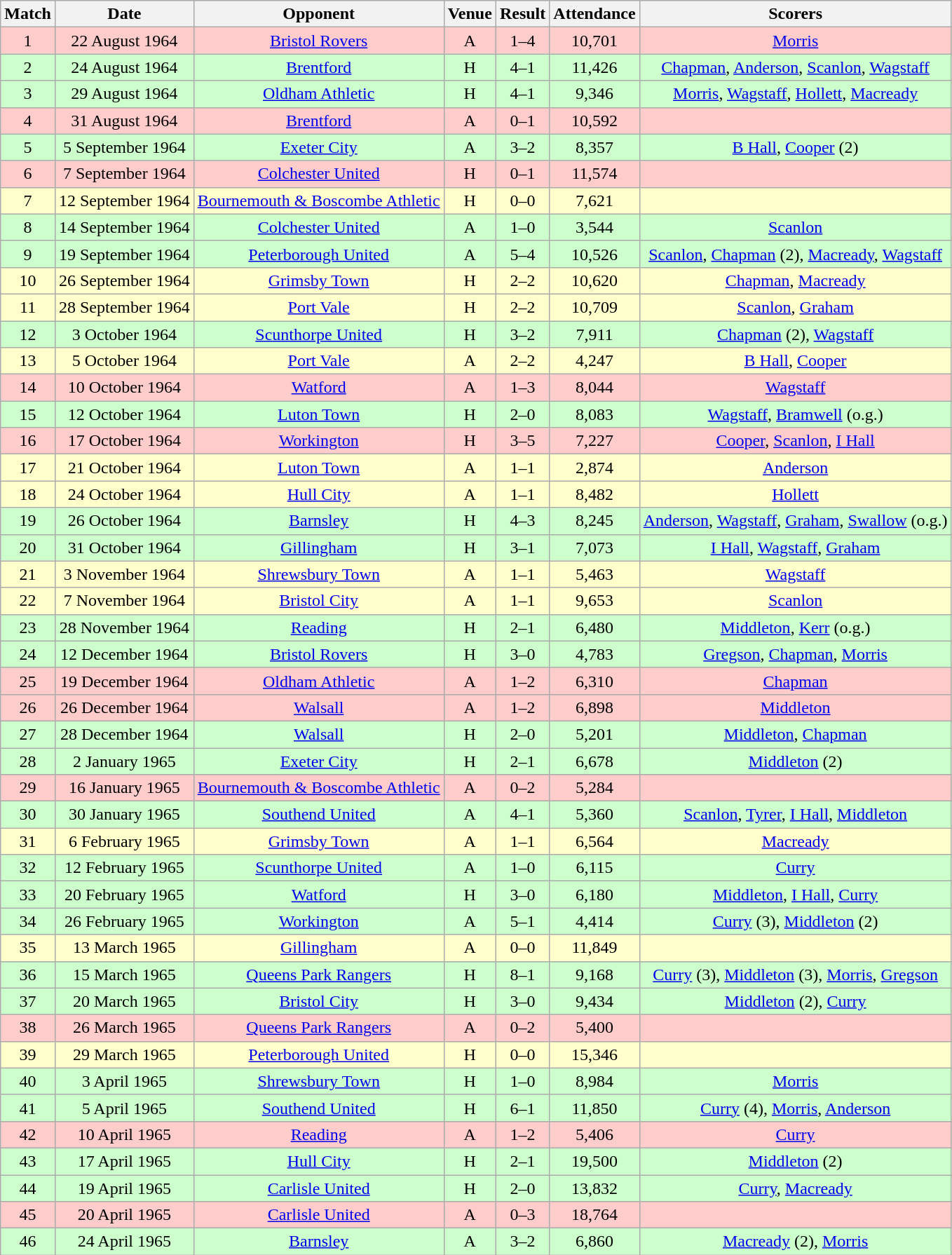<table class="wikitable" style="font-size:100%; text-align:center">
<tr>
<th>Match</th>
<th>Date</th>
<th>Opponent</th>
<th>Venue</th>
<th>Result</th>
<th>Attendance</th>
<th>Scorers</th>
</tr>
<tr style="background: #FFCCCC;">
<td>1</td>
<td>22 August 1964</td>
<td><a href='#'>Bristol Rovers</a></td>
<td>A</td>
<td>1–4</td>
<td>10,701</td>
<td><a href='#'>Morris</a></td>
</tr>
<tr style="background: #CCFFCC;">
<td>2</td>
<td>24 August 1964</td>
<td><a href='#'>Brentford</a></td>
<td>H</td>
<td>4–1</td>
<td>11,426</td>
<td><a href='#'>Chapman</a>, <a href='#'>Anderson</a>, <a href='#'>Scanlon</a>, <a href='#'>Wagstaff</a></td>
</tr>
<tr style="background: #CCFFCC;">
<td>3</td>
<td>29 August 1964</td>
<td><a href='#'>Oldham Athletic</a></td>
<td>H</td>
<td>4–1</td>
<td>9,346</td>
<td><a href='#'>Morris</a>, <a href='#'>Wagstaff</a>, <a href='#'>Hollett</a>, <a href='#'>Macready</a></td>
</tr>
<tr style="background: #FFCCCC;">
<td>4</td>
<td>31 August 1964</td>
<td><a href='#'>Brentford</a></td>
<td>A</td>
<td>0–1</td>
<td>10,592</td>
<td></td>
</tr>
<tr style="background: #CCFFCC;">
<td>5</td>
<td>5 September 1964</td>
<td><a href='#'>Exeter City</a></td>
<td>A</td>
<td>3–2</td>
<td>8,357</td>
<td><a href='#'>B Hall</a>, <a href='#'>Cooper</a> (2)</td>
</tr>
<tr style="background: #FFCCCC;">
<td>6</td>
<td>7 September 1964</td>
<td><a href='#'>Colchester United</a></td>
<td>H</td>
<td>0–1</td>
<td>11,574</td>
<td></td>
</tr>
<tr style="background: #FFFFCC;">
<td>7</td>
<td>12 September 1964</td>
<td><a href='#'>Bournemouth & Boscombe Athletic</a></td>
<td>H</td>
<td>0–0</td>
<td>7,621</td>
<td></td>
</tr>
<tr style="background: #CCFFCC;">
<td>8</td>
<td>14 September 1964</td>
<td><a href='#'>Colchester United</a></td>
<td>A</td>
<td>1–0</td>
<td>3,544</td>
<td><a href='#'>Scanlon</a></td>
</tr>
<tr style="background: #CCFFCC;">
<td>9</td>
<td>19 September 1964</td>
<td><a href='#'>Peterborough United</a></td>
<td>A</td>
<td>5–4</td>
<td>10,526</td>
<td><a href='#'>Scanlon</a>, <a href='#'>Chapman</a> (2), <a href='#'>Macready</a>, <a href='#'>Wagstaff</a></td>
</tr>
<tr style="background: #FFFFCC;">
<td>10</td>
<td>26 September 1964</td>
<td><a href='#'>Grimsby Town</a></td>
<td>H</td>
<td>2–2</td>
<td>10,620</td>
<td><a href='#'>Chapman</a>, <a href='#'>Macready</a></td>
</tr>
<tr style="background: #FFFFCC;">
<td>11</td>
<td>28 September 1964</td>
<td><a href='#'>Port Vale</a></td>
<td>H</td>
<td>2–2</td>
<td>10,709</td>
<td><a href='#'>Scanlon</a>, <a href='#'>Graham</a></td>
</tr>
<tr style="background: #CCFFCC;">
<td>12</td>
<td>3 October 1964</td>
<td><a href='#'>Scunthorpe United</a></td>
<td>H</td>
<td>3–2</td>
<td>7,911</td>
<td><a href='#'>Chapman</a> (2), <a href='#'>Wagstaff</a></td>
</tr>
<tr style="background: #FFFFCC;">
<td>13</td>
<td>5 October 1964</td>
<td><a href='#'>Port Vale</a></td>
<td>A</td>
<td>2–2</td>
<td>4,247</td>
<td><a href='#'>B Hall</a>, <a href='#'>Cooper</a></td>
</tr>
<tr style="background: #FFCCCC;">
<td>14</td>
<td>10 October 1964</td>
<td><a href='#'>Watford</a></td>
<td>A</td>
<td>1–3</td>
<td>8,044</td>
<td><a href='#'>Wagstaff</a></td>
</tr>
<tr style="background: #CCFFCC;">
<td>15</td>
<td>12 October 1964</td>
<td><a href='#'>Luton Town</a></td>
<td>H</td>
<td>2–0</td>
<td>8,083</td>
<td><a href='#'>Wagstaff</a>, <a href='#'>Bramwell</a> (o.g.)</td>
</tr>
<tr style="background: #FFCCCC;">
<td>16</td>
<td>17 October 1964</td>
<td><a href='#'>Workington</a></td>
<td>H</td>
<td>3–5</td>
<td>7,227</td>
<td><a href='#'>Cooper</a>, <a href='#'>Scanlon</a>, <a href='#'>I Hall</a></td>
</tr>
<tr style="background: #FFFFCC;">
<td>17</td>
<td>21 October 1964</td>
<td><a href='#'>Luton Town</a></td>
<td>A</td>
<td>1–1</td>
<td>2,874</td>
<td><a href='#'>Anderson</a></td>
</tr>
<tr style="background: #FFFFCC;">
<td>18</td>
<td>24 October 1964</td>
<td><a href='#'>Hull City</a></td>
<td>A</td>
<td>1–1</td>
<td>8,482</td>
<td><a href='#'>Hollett</a></td>
</tr>
<tr style="background: #CCFFCC;">
<td>19</td>
<td>26 October 1964</td>
<td><a href='#'>Barnsley</a></td>
<td>H</td>
<td>4–3</td>
<td>8,245</td>
<td><a href='#'>Anderson</a>, <a href='#'>Wagstaff</a>, <a href='#'>Graham</a>, <a href='#'>Swallow</a> (o.g.)</td>
</tr>
<tr style="background: #CCFFCC;">
<td>20</td>
<td>31 October 1964</td>
<td><a href='#'>Gillingham</a></td>
<td>H</td>
<td>3–1</td>
<td>7,073</td>
<td><a href='#'>I Hall</a>, <a href='#'>Wagstaff</a>, <a href='#'>Graham</a></td>
</tr>
<tr style="background: #FFFFCC;">
<td>21</td>
<td>3 November 1964</td>
<td><a href='#'>Shrewsbury Town</a></td>
<td>A</td>
<td>1–1</td>
<td>5,463</td>
<td><a href='#'>Wagstaff</a></td>
</tr>
<tr style="background: #FFFFCC;">
<td>22</td>
<td>7 November 1964</td>
<td><a href='#'>Bristol City</a></td>
<td>A</td>
<td>1–1</td>
<td>9,653</td>
<td><a href='#'>Scanlon</a></td>
</tr>
<tr style="background: #CCFFCC;">
<td>23</td>
<td>28 November 1964</td>
<td><a href='#'>Reading</a></td>
<td>H</td>
<td>2–1</td>
<td>6,480</td>
<td><a href='#'>Middleton</a>, <a href='#'>Kerr</a> (o.g.)</td>
</tr>
<tr style="background: #CCFFCC;">
<td>24</td>
<td>12 December 1964</td>
<td><a href='#'>Bristol Rovers</a></td>
<td>H</td>
<td>3–0</td>
<td>4,783</td>
<td><a href='#'>Gregson</a>, <a href='#'>Chapman</a>, <a href='#'>Morris</a></td>
</tr>
<tr style="background: #FFCCCC;">
<td>25</td>
<td>19 December 1964</td>
<td><a href='#'>Oldham Athletic</a></td>
<td>A</td>
<td>1–2</td>
<td>6,310</td>
<td><a href='#'>Chapman</a></td>
</tr>
<tr style="background: #FFCCCC;">
<td>26</td>
<td>26 December 1964</td>
<td><a href='#'>Walsall</a></td>
<td>A</td>
<td>1–2</td>
<td>6,898</td>
<td><a href='#'>Middleton</a></td>
</tr>
<tr style="background: #CCFFCC;">
<td>27</td>
<td>28 December 1964</td>
<td><a href='#'>Walsall</a></td>
<td>H</td>
<td>2–0</td>
<td>5,201</td>
<td><a href='#'>Middleton</a>, <a href='#'>Chapman</a></td>
</tr>
<tr style="background: #CCFFCC;">
<td>28</td>
<td>2 January 1965</td>
<td><a href='#'>Exeter City</a></td>
<td>H</td>
<td>2–1</td>
<td>6,678</td>
<td><a href='#'>Middleton</a> (2)</td>
</tr>
<tr style="background: #FFCCCC;">
<td>29</td>
<td>16 January 1965</td>
<td><a href='#'>Bournemouth & Boscombe Athletic</a></td>
<td>A</td>
<td>0–2</td>
<td>5,284</td>
<td></td>
</tr>
<tr style="background: #CCFFCC;">
<td>30</td>
<td>30 January 1965</td>
<td><a href='#'>Southend United</a></td>
<td>A</td>
<td>4–1</td>
<td>5,360</td>
<td><a href='#'>Scanlon</a>, <a href='#'>Tyrer</a>, <a href='#'>I Hall</a>, <a href='#'>Middleton</a></td>
</tr>
<tr style="background: #FFFFCC;">
<td>31</td>
<td>6 February 1965</td>
<td><a href='#'>Grimsby Town</a></td>
<td>A</td>
<td>1–1</td>
<td>6,564</td>
<td><a href='#'>Macready</a></td>
</tr>
<tr style="background: #CCFFCC;">
<td>32</td>
<td>12 February 1965</td>
<td><a href='#'>Scunthorpe United</a></td>
<td>A</td>
<td>1–0</td>
<td>6,115</td>
<td><a href='#'>Curry</a></td>
</tr>
<tr style="background: #CCFFCC;">
<td>33</td>
<td>20 February 1965</td>
<td><a href='#'>Watford</a></td>
<td>H</td>
<td>3–0</td>
<td>6,180</td>
<td><a href='#'>Middleton</a>, <a href='#'>I Hall</a>, <a href='#'>Curry</a></td>
</tr>
<tr style="background: #CCFFCC;">
<td>34</td>
<td>26 February 1965</td>
<td><a href='#'>Workington</a></td>
<td>A</td>
<td>5–1</td>
<td>4,414</td>
<td><a href='#'>Curry</a> (3), <a href='#'>Middleton</a> (2)</td>
</tr>
<tr style="background: #FFFFCC;">
<td>35</td>
<td>13 March 1965</td>
<td><a href='#'>Gillingham</a></td>
<td>A</td>
<td>0–0</td>
<td>11,849</td>
<td></td>
</tr>
<tr style="background: #CCFFCC;">
<td>36</td>
<td>15 March 1965</td>
<td><a href='#'>Queens Park Rangers</a></td>
<td>H</td>
<td>8–1</td>
<td>9,168</td>
<td><a href='#'>Curry</a> (3), <a href='#'>Middleton</a> (3), <a href='#'>Morris</a>, <a href='#'>Gregson</a></td>
</tr>
<tr style="background: #CCFFCC;">
<td>37</td>
<td>20 March 1965</td>
<td><a href='#'>Bristol City</a></td>
<td>H</td>
<td>3–0</td>
<td>9,434</td>
<td><a href='#'>Middleton</a> (2), <a href='#'>Curry</a></td>
</tr>
<tr style="background: #FFCCCC;">
<td>38</td>
<td>26 March 1965</td>
<td><a href='#'>Queens Park Rangers</a></td>
<td>A</td>
<td>0–2</td>
<td>5,400</td>
<td></td>
</tr>
<tr style="background: #FFFFCC;">
<td>39</td>
<td>29 March 1965</td>
<td><a href='#'>Peterborough United</a></td>
<td>H</td>
<td>0–0</td>
<td>15,346</td>
<td></td>
</tr>
<tr style="background: #CCFFCC;">
<td>40</td>
<td>3 April 1965</td>
<td><a href='#'>Shrewsbury Town</a></td>
<td>H</td>
<td>1–0</td>
<td>8,984</td>
<td><a href='#'>Morris</a></td>
</tr>
<tr style="background: #CCFFCC;">
<td>41</td>
<td>5 April 1965</td>
<td><a href='#'>Southend United</a></td>
<td>H</td>
<td>6–1</td>
<td>11,850</td>
<td><a href='#'>Curry</a> (4), <a href='#'>Morris</a>, <a href='#'>Anderson</a></td>
</tr>
<tr style="background: #FFCCCC;">
<td>42</td>
<td>10 April 1965</td>
<td><a href='#'>Reading</a></td>
<td>A</td>
<td>1–2</td>
<td>5,406</td>
<td><a href='#'>Curry</a></td>
</tr>
<tr style="background: #CCFFCC;">
<td>43</td>
<td>17 April 1965</td>
<td><a href='#'>Hull City</a></td>
<td>H</td>
<td>2–1</td>
<td>19,500</td>
<td><a href='#'>Middleton</a> (2)</td>
</tr>
<tr style="background: #CCFFCC;">
<td>44</td>
<td>19 April 1965</td>
<td><a href='#'>Carlisle United</a></td>
<td>H</td>
<td>2–0</td>
<td>13,832</td>
<td><a href='#'>Curry</a>, <a href='#'>Macready</a></td>
</tr>
<tr style="background: #FFCCCC;">
<td>45</td>
<td>20 April 1965</td>
<td><a href='#'>Carlisle United</a></td>
<td>A</td>
<td>0–3</td>
<td>18,764</td>
<td></td>
</tr>
<tr style="background: #CCFFCC;">
<td>46</td>
<td>24 April 1965</td>
<td><a href='#'>Barnsley</a></td>
<td>A</td>
<td>3–2</td>
<td>6,860</td>
<td><a href='#'>Macready</a> (2), <a href='#'>Morris</a></td>
</tr>
</table>
